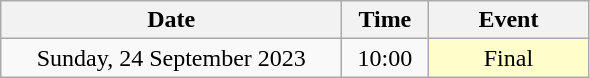<table class = "wikitable" style="text-align:center;">
<tr>
<th width=220>Date</th>
<th width=50>Time</th>
<th width=100>Event</th>
</tr>
<tr>
<td>Sunday, 24 September 2023</td>
<td>10:00</td>
<td bgcolor=ffffcc>Final</td>
</tr>
</table>
